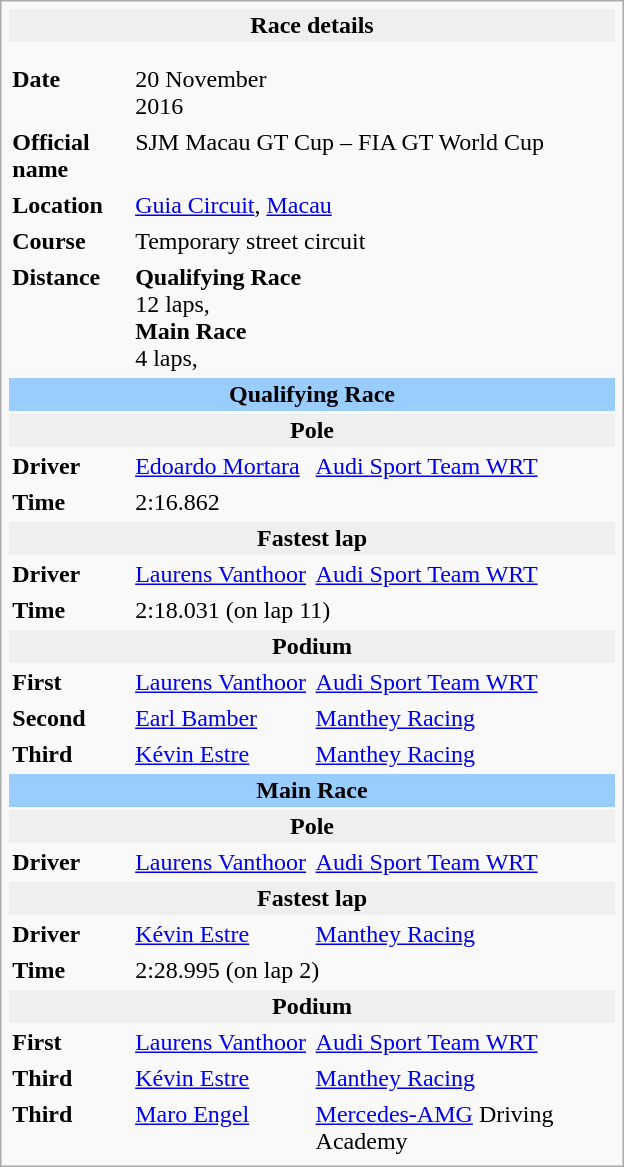<table class="infobox" align="right" cellpadding="2" style="float:right; width: 26em; ">
<tr>
<th colspan="3" bgcolor="#efefef">Race details</th>
</tr>
<tr>
<td colspan="3" style="text-align:center;"></td>
</tr>
<tr>
<td colspan="3" style="text-align:center;"></td>
</tr>
<tr>
<td style="width: 20%;"><strong>Date</strong></td>
<td>20 November 2016</td>
</tr>
<tr>
<td><strong>Official name</strong></td>
<td colspan=2>SJM Macau GT Cup – FIA GT World Cup</td>
</tr>
<tr>
<td><strong>Location</strong></td>
<td colspan=2><a href='#'>Guia Circuit</a>, <a href='#'>Macau</a></td>
</tr>
<tr>
<td><strong>Course</strong></td>
<td colspan=2>Temporary street circuit<br></td>
</tr>
<tr>
<td><strong>Distance</strong></td>
<td colspan=2><strong>Qualifying Race</strong><br>12 laps, <br><strong>Main Race</strong><br>4 laps, </td>
</tr>
<tr>
<td colspan="3" style="text-align:center; background-color:#99ccff"><strong>Qualifying Race</strong></td>
</tr>
<tr>
<th colspan="3" bgcolor="#efefef">Pole</th>
</tr>
<tr>
<td><strong>Driver</strong></td>
<td> <a href='#'>Edoardo Mortara</a></td>
<td><a href='#'>Audi Sport Team WRT</a></td>
</tr>
<tr>
<td><strong>Time</strong></td>
<td colspan=2>2:16.862</td>
</tr>
<tr>
<th colspan="3" bgcolor="#efefef">Fastest lap</th>
</tr>
<tr>
<td><strong>Driver</strong></td>
<td> <a href='#'>Laurens Vanthoor</a></td>
<td><a href='#'>Audi Sport Team WRT</a></td>
</tr>
<tr>
<td><strong>Time</strong></td>
<td colspan=2>2:18.031 (on lap 11)</td>
</tr>
<tr>
<th colspan="3" bgcolor="#efefef">Podium</th>
</tr>
<tr>
<td><strong>First</strong></td>
<td> <a href='#'>Laurens Vanthoor</a></td>
<td><a href='#'>Audi Sport Team WRT</a></td>
</tr>
<tr>
<td><strong>Second</strong></td>
<td> <a href='#'>Earl Bamber</a></td>
<td><a href='#'>Manthey Racing</a></td>
</tr>
<tr>
<td><strong>Third</strong></td>
<td> <a href='#'>Kévin Estre</a></td>
<td><a href='#'>Manthey Racing</a></td>
</tr>
<tr>
<td colspan="3" style="text-align:center; background-color:#99ccff"><strong>Main Race</strong></td>
</tr>
<tr>
<th colspan="3" bgcolor="#efefef">Pole</th>
</tr>
<tr>
<td><strong>Driver</strong></td>
<td> <a href='#'>Laurens Vanthoor</a></td>
<td><a href='#'>Audi Sport Team WRT</a></td>
</tr>
<tr>
<th colspan="3" bgcolor="#efefef">Fastest lap</th>
</tr>
<tr>
<td><strong>Driver</strong></td>
<td> <a href='#'>Kévin Estre</a></td>
<td><a href='#'>Manthey Racing</a></td>
</tr>
<tr>
<td><strong>Time</strong></td>
<td colspan=2>2:28.995 (on lap 2)</td>
</tr>
<tr>
<th colspan="3" bgcolor="#efefef">Podium</th>
</tr>
<tr>
<td><strong>First</strong></td>
<td> <a href='#'>Laurens Vanthoor</a></td>
<td><a href='#'>Audi Sport Team WRT</a></td>
</tr>
<tr>
<td><strong>Third</strong></td>
<td> <a href='#'>Kévin Estre</a></td>
<td><a href='#'>Manthey Racing</a></td>
</tr>
<tr>
<td><strong>Third</strong></td>
<td> <a href='#'>Maro Engel</a></td>
<td> <a href='#'>Mercedes-AMG</a> Driving Academy</td>
</tr>
</table>
